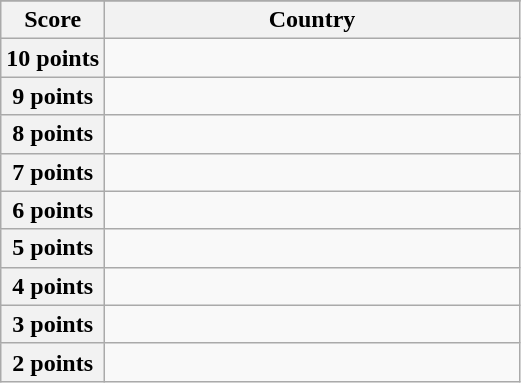<table class="wikitable">
<tr>
</tr>
<tr>
<th scope="col" width="20%">Score</th>
<th scope="col">Country</th>
</tr>
<tr>
<th scope="row">10 points</th>
<td></td>
</tr>
<tr>
<th scope="row">9 points</th>
<td></td>
</tr>
<tr>
<th scope="row">8 points</th>
<td></td>
</tr>
<tr>
<th scope="row">7 points</th>
<td></td>
</tr>
<tr>
<th scope="row">6 points</th>
<td></td>
</tr>
<tr>
<th scope="row">5 points</th>
<td></td>
</tr>
<tr>
<th scope="row">4 points</th>
<td></td>
</tr>
<tr>
<th scope="row">3 points</th>
<td></td>
</tr>
<tr>
<th scope="row">2 points</th>
<td></td>
</tr>
</table>
